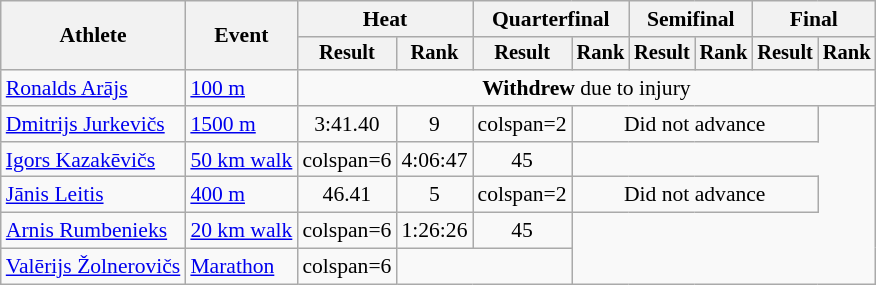<table class="wikitable" style="font-size:90%">
<tr>
<th rowspan="2">Athlete</th>
<th rowspan="2">Event</th>
<th colspan="2">Heat</th>
<th colspan="2">Quarterfinal</th>
<th colspan="2">Semifinal</th>
<th colspan="2">Final</th>
</tr>
<tr style="font-size:95%">
<th>Result</th>
<th>Rank</th>
<th>Result</th>
<th>Rank</th>
<th>Result</th>
<th>Rank</th>
<th>Result</th>
<th>Rank</th>
</tr>
<tr align=center>
<td align=left><a href='#'>Ronalds Arājs</a></td>
<td align=left><a href='#'>100 m</a></td>
<td colspan=8><strong>Withdrew</strong> due to injury</td>
</tr>
<tr align=center>
<td align=left><a href='#'>Dmitrijs Jurkevičs</a></td>
<td align=left><a href='#'>1500 m</a></td>
<td>3:41.40</td>
<td>9</td>
<td>colspan=2 </td>
<td colspan=4>Did not advance</td>
</tr>
<tr align=center>
<td align=left><a href='#'>Igors Kazakēvičs</a></td>
<td align=left><a href='#'>50 km walk</a></td>
<td>colspan=6 </td>
<td>4:06:47</td>
<td>45</td>
</tr>
<tr align=center>
<td align=left><a href='#'>Jānis Leitis</a></td>
<td align=left><a href='#'>400 m</a></td>
<td>46.41</td>
<td>5</td>
<td>colspan=2 </td>
<td colspan=4>Did not advance</td>
</tr>
<tr align=center>
<td align=left><a href='#'>Arnis Rumbenieks</a></td>
<td align=left><a href='#'>20 km walk</a></td>
<td>colspan=6 </td>
<td>1:26:26</td>
<td>45</td>
</tr>
<tr align=center>
<td align=left><a href='#'>Valērijs Žolnerovičs</a></td>
<td align=left><a href='#'>Marathon</a></td>
<td>colspan=6 </td>
<td colspan=2></td>
</tr>
</table>
